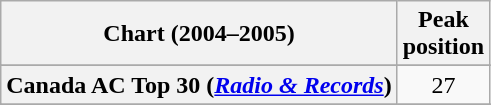<table class="wikitable sortable plainrowheaders" style="text-align:center">
<tr>
<th scope="col">Chart (2004–2005)</th>
<th scope="col">Peak<br>position</th>
</tr>
<tr>
</tr>
<tr>
</tr>
<tr>
</tr>
<tr>
<th scope="row">Canada AC Top 30 (<em><a href='#'>Radio & Records</a></em>)</th>
<td align="center">27</td>
</tr>
<tr>
</tr>
<tr>
</tr>
<tr>
</tr>
<tr>
</tr>
<tr>
</tr>
<tr>
</tr>
</table>
